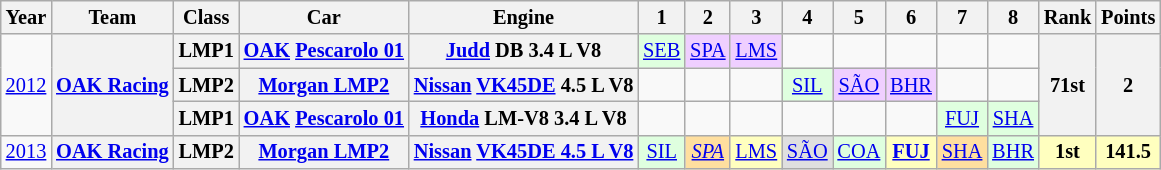<table class="wikitable" style="text-align:center; font-size:85%">
<tr>
<th>Year</th>
<th>Team</th>
<th>Class</th>
<th>Car</th>
<th>Engine</th>
<th>1</th>
<th>2</th>
<th>3</th>
<th>4</th>
<th>5</th>
<th>6</th>
<th>7</th>
<th>8</th>
<th>Rank</th>
<th>Points</th>
</tr>
<tr>
<td rowspan=3><a href='#'>2012</a></td>
<th rowspan=3 nowrap><a href='#'>OAK Racing</a></th>
<th>LMP1</th>
<th nowrap><a href='#'>OAK</a> <a href='#'>Pescarolo 01</a></th>
<th nowrap><a href='#'>Judd</a> DB 3.4 L V8</th>
<td style="background:#DFFFDF;"><a href='#'>SEB</a><br></td>
<td style="background:#EFCFFF;"><a href='#'>SPA</a><br></td>
<td style="background:#EFCFFF;"><a href='#'>LMS</a><br></td>
<td></td>
<td></td>
<td></td>
<td></td>
<td></td>
<th rowspan=3>71st</th>
<th rowspan=3>2</th>
</tr>
<tr>
<th>LMP2</th>
<th nowrap><a href='#'>Morgan LMP2</a></th>
<th nowrap><a href='#'>Nissan</a> <a href='#'>VK45DE</a> 4.5 L V8</th>
<td></td>
<td></td>
<td></td>
<td style="background:#DFFFDF;"><a href='#'>SIL</a><br></td>
<td style="background:#EFCFFF;"><a href='#'>SÃO</a><br></td>
<td style="background:#EFCFFF;"><a href='#'>BHR</a><br></td>
<td></td>
<td></td>
</tr>
<tr>
<th>LMP1</th>
<th nowrap><a href='#'>OAK</a> <a href='#'>Pescarolo 01</a></th>
<th nowrap><a href='#'>Honda</a> LM-V8 3.4 L V8</th>
<td></td>
<td></td>
<td></td>
<td></td>
<td></td>
<td></td>
<td style="background:#DFFFDF;"><a href='#'>FUJ</a><br></td>
<td style="background:#DFFFDF;"><a href='#'>SHA</a><br></td>
</tr>
<tr>
<td><a href='#'>2013</a></td>
<th nowrap><a href='#'>OAK Racing</a></th>
<th>LMP2</th>
<th nowrap><a href='#'>Morgan LMP2</a></th>
<th nowrap><a href='#'>Nissan</a> <a href='#'>VK45DE 4.5 L V8</a></th>
<td style="background:#DFFFDF;"><a href='#'>SIL</a><br></td>
<td style="background:#FFDF9F;"><em><a href='#'>SPA</a></em><br></td>
<td style="background:#FFFFBF;"><a href='#'>LMS</a><br></td>
<td style="background:#DFDFDF;"><a href='#'>SÃO</a><br></td>
<td style="background:#DFFFDF;"><a href='#'>COA</a><br></td>
<td style="background:#FFFFBF;"><strong><a href='#'>FUJ</a></strong><br></td>
<td style="background:#FFDF9F;"><a href='#'>SHA</a><br></td>
<td style="background:#DFFFDF;"><a href='#'>BHR</a><br></td>
<th style="background:#FFFFBF;">1st</th>
<th style="background:#FFFFBF;">141.5</th>
</tr>
</table>
